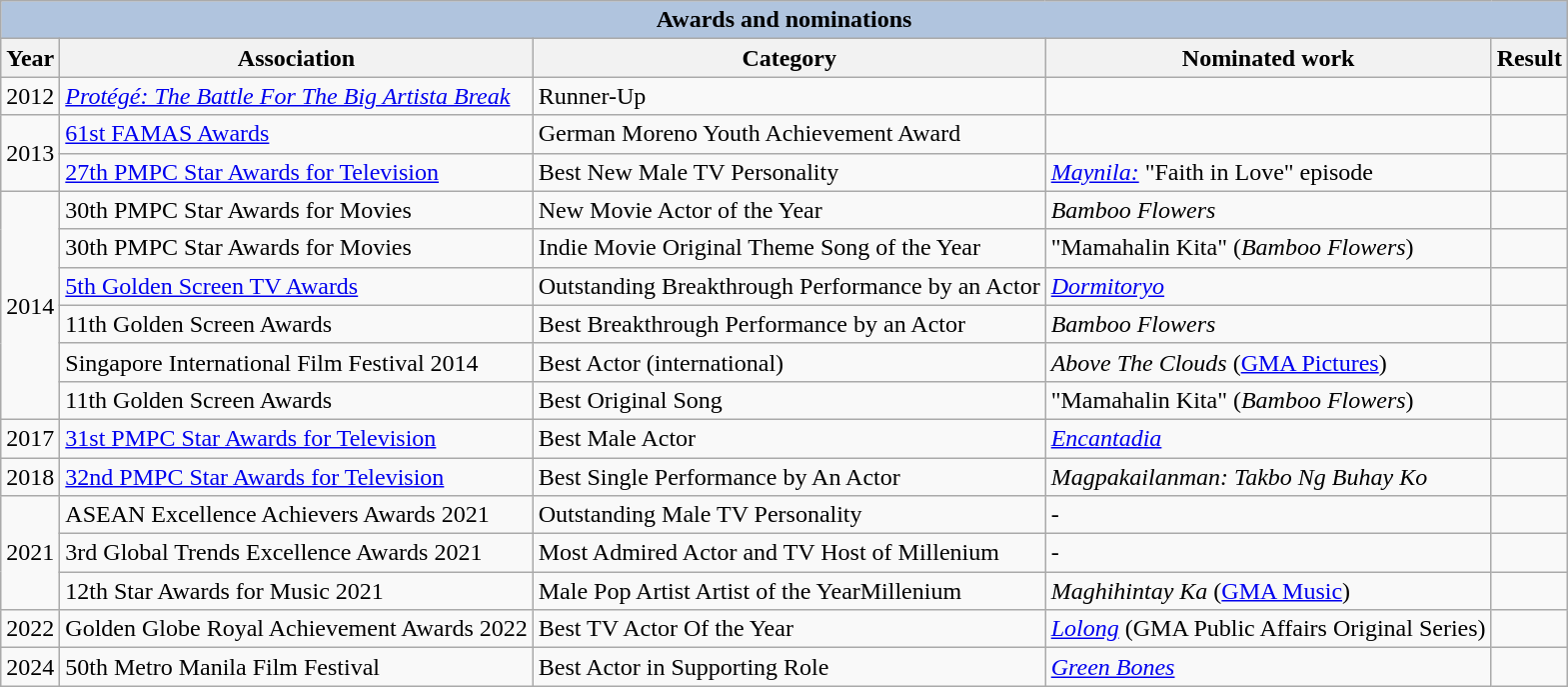<table class="wikitable sortable" background: #f9f9f9>
<tr bgcolor="#B0C4DE" align="center">
<td colspan="5"><strong>Awards and nominations</strong></td>
</tr>
<tr>
<th>Year</th>
<th>Association</th>
<th>Category</th>
<th>Nominated work</th>
<th>Result</th>
</tr>
<tr>
<td>2012</td>
<td><em><a href='#'>Protégé: The Battle For The Big Artista Break</a></em></td>
<td>Runner-Up</td>
<td></td>
<td></td>
</tr>
<tr>
<td rowspan="2">2013</td>
<td><a href='#'>61st FAMAS Awards</a></td>
<td>German Moreno Youth Achievement Award</td>
<td></td>
<td></td>
</tr>
<tr>
<td><a href='#'>27th PMPC Star Awards for Television</a></td>
<td>Best New Male TV Personality</td>
<td><em><a href='#'>Maynila:</a></em> "Faith in Love" episode</td>
<td></td>
</tr>
<tr>
<td rowspan="6">2014</td>
<td>30th PMPC Star Awards for Movies</td>
<td>New Movie Actor of the Year</td>
<td><em>Bamboo Flowers</em></td>
<td></td>
</tr>
<tr>
<td>30th PMPC Star Awards for Movies</td>
<td>Indie Movie Original Theme Song of the Year </td>
<td>"Mamahalin Kita" (<em>Bamboo Flowers</em>)</td>
<td></td>
</tr>
<tr>
<td><a href='#'>5th Golden Screen TV Awards</a></td>
<td>Outstanding Breakthrough Performance by an Actor</td>
<td><em><a href='#'>Dormitoryo</a></em></td>
<td></td>
</tr>
<tr>
<td>11th Golden Screen Awards</td>
<td>Best Breakthrough Performance by an Actor</td>
<td><em>Bamboo Flowers</em></td>
<td></td>
</tr>
<tr>
<td>Singapore International Film Festival 2014</td>
<td>Best Actor (international) </td>
<td><em>Above The Clouds</em> (<a href='#'>GMA Pictures</a>)</td>
<td></td>
</tr>
<tr>
<td>11th Golden Screen Awards</td>
<td>Best Original Song </td>
<td>"Mamahalin Kita" (<em>Bamboo Flowers</em>)</td>
<td></td>
</tr>
<tr>
<td>2017</td>
<td><a href='#'>31st PMPC Star Awards for Television</a></td>
<td>Best Male Actor </td>
<td><em><a href='#'>Encantadia</a></em></td>
<td></td>
</tr>
<tr>
<td>2018</td>
<td><a href='#'>32nd PMPC Star Awards for Television</a></td>
<td>Best Single Performance by An Actor </td>
<td><em>Magpakailanman: Takbo Ng Buhay Ko</em></td>
<td></td>
</tr>
<tr>
<td rowspan="3">2021</td>
<td>ASEAN Excellence Achievers Awards 2021</td>
<td>Outstanding Male TV Personality </td>
<td>-</td>
<td></td>
</tr>
<tr>
<td>3rd Global Trends Excellence Awards 2021</td>
<td>Most Admired Actor and TV Host of Millenium</td>
<td>-</td>
<td></td>
</tr>
<tr>
<td>12th Star Awards for Music 2021</td>
<td>Male Pop Artist Artist of the YearMillenium</td>
<td><em>Maghihintay Ka</em> (<a href='#'>GMA Music</a>)</td>
<td></td>
</tr>
<tr>
<td>2022</td>
<td>Golden Globe Royal Achievement Awards 2022</td>
<td>Best TV Actor Of the Year</td>
<td><em><a href='#'>Lolong</a></em> (GMA Public Affairs Original Series)</td>
<td></td>
</tr>
<tr>
<td>2024</td>
<td>50th Metro Manila Film Festival</td>
<td>Best Actor in Supporting Role</td>
<td><em><a href='#'>Green Bones</a></em></td>
<td></td>
</tr>
</table>
